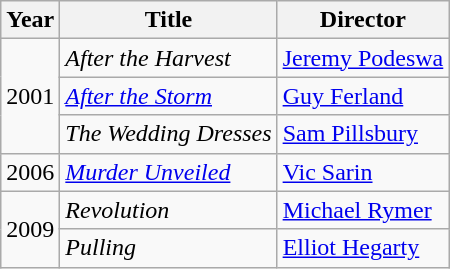<table class="wikitable">
<tr>
<th>Year</th>
<th>Title</th>
<th>Director</th>
</tr>
<tr>
<td rowspan=3>2001</td>
<td><em>After the Harvest</em></td>
<td><a href='#'>Jeremy Podeswa</a></td>
</tr>
<tr>
<td><em><a href='#'>After the Storm</a></em></td>
<td><a href='#'>Guy Ferland</a></td>
</tr>
<tr>
<td><em>The Wedding Dresses</em></td>
<td><a href='#'>Sam Pillsbury</a></td>
</tr>
<tr>
<td>2006</td>
<td><em><a href='#'>Murder Unveiled</a></em></td>
<td><a href='#'>Vic Sarin</a></td>
</tr>
<tr>
<td rowspan=2>2009</td>
<td><em>Revolution</em></td>
<td><a href='#'>Michael Rymer</a></td>
</tr>
<tr>
<td><em>Pulling</em></td>
<td><a href='#'>Elliot Hegarty</a></td>
</tr>
</table>
